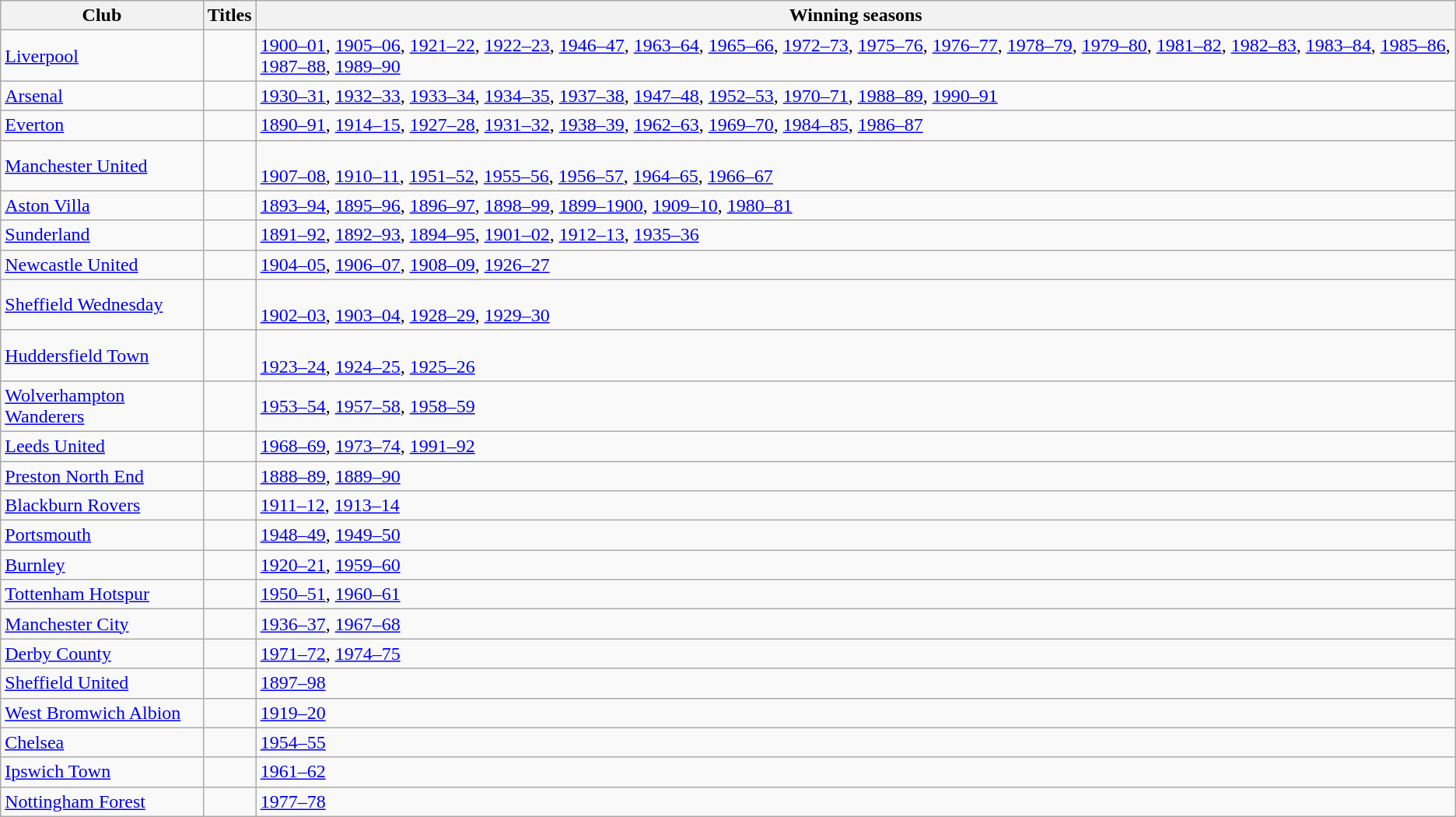<table class="wikitable">
<tr>
<th>Club</th>
<th>Titles</th>
<th>Winning seasons</th>
</tr>
<tr>
<td><a href='#'>Liverpool</a></td>
<td></td>
<td><a href='#'>1900–01</a>, <a href='#'>1905–06</a>, <a href='#'>1921–22</a>, <a href='#'>1922–23</a>, <a href='#'>1946–47</a>, <a href='#'>1963–64</a>, <a href='#'>1965–66</a>, <a href='#'>1972–73</a>, <a href='#'>1975–76</a>, <a href='#'>1976–77</a>, <a href='#'>1978–79</a>, <a href='#'>1979–80</a>, <a href='#'>1981–82</a>, <a href='#'>1982–83</a>, <a href='#'>1983–84</a>, <a href='#'>1985–86</a>, <a href='#'>1987–88</a>, <a href='#'>1989–90</a></td>
</tr>
<tr>
<td><a href='#'>Arsenal</a></td>
<td></td>
<td><a href='#'>1930–31</a>, <a href='#'>1932–33</a>, <a href='#'>1933–34</a>, <a href='#'>1934–35</a>, <a href='#'>1937–38</a>, <a href='#'>1947–48</a>, <a href='#'>1952–53</a>, <a href='#'>1970–71</a>, <a href='#'>1988–89</a>, <a href='#'>1990–91</a></td>
</tr>
<tr>
<td><a href='#'>Everton</a></td>
<td></td>
<td><a href='#'>1890–91</a>, <a href='#'>1914–15</a>, <a href='#'>1927–28</a>, <a href='#'>1931–32</a>, <a href='#'>1938–39</a>, <a href='#'>1962–63</a>, <a href='#'>1969–70</a>, <a href='#'>1984–85</a>, <a href='#'>1986–87</a></td>
</tr>
<tr>
<td><a href='#'>Manchester United</a></td>
<td></td>
<td><br><a href='#'>1907–08</a>, <a href='#'>1910–11</a>, <a href='#'>1951–52</a>, <a href='#'>1955–56</a>, <a href='#'>1956–57</a>, <a href='#'>1964–65</a>, <a href='#'>1966–67</a></td>
</tr>
<tr>
<td><a href='#'>Aston Villa</a></td>
<td></td>
<td><a href='#'>1893–94</a>, <a href='#'>1895–96</a>, <a href='#'>1896–97</a>, <a href='#'>1898–99</a>, <a href='#'>1899–1900</a>, <a href='#'>1909–10</a>, <a href='#'>1980–81</a></td>
</tr>
<tr>
<td><a href='#'>Sunderland</a></td>
<td></td>
<td><a href='#'>1891–92</a>, <a href='#'>1892–93</a>, <a href='#'>1894–95</a>, <a href='#'>1901–02</a>, <a href='#'>1912–13</a>, <a href='#'>1935–36</a></td>
</tr>
<tr>
<td><a href='#'>Newcastle United</a></td>
<td></td>
<td><a href='#'>1904–05</a>, <a href='#'>1906–07</a>, <a href='#'>1908–09</a>, <a href='#'>1926–27</a></td>
</tr>
<tr>
<td><a href='#'>Sheffield Wednesday</a></td>
<td></td>
<td><br><a href='#'>1902–03</a>, <a href='#'>1903–04</a>, <a href='#'>1928–29</a>, <a href='#'>1929–30</a></td>
</tr>
<tr>
<td><a href='#'>Huddersfield Town</a></td>
<td></td>
<td><br><a href='#'>1923–24</a>, <a href='#'>1924–25</a>, <a href='#'>1925–26</a></td>
</tr>
<tr>
<td><a href='#'>Wolverhampton Wanderers</a></td>
<td></td>
<td><a href='#'>1953–54</a>, <a href='#'>1957–58</a>, <a href='#'>1958–59</a></td>
</tr>
<tr>
<td><a href='#'>Leeds United</a></td>
<td></td>
<td><a href='#'>1968–69</a>, <a href='#'>1973–74</a>, <a href='#'>1991–92</a></td>
</tr>
<tr>
<td><a href='#'>Preston North End</a></td>
<td></td>
<td><a href='#'>1888–89</a>, <a href='#'>1889–90</a></td>
</tr>
<tr>
<td><a href='#'>Blackburn Rovers</a></td>
<td></td>
<td><a href='#'>1911–12</a>, <a href='#'>1913–14</a></td>
</tr>
<tr>
<td><a href='#'>Portsmouth</a></td>
<td></td>
<td><a href='#'>1948–49</a>, <a href='#'>1949–50</a></td>
</tr>
<tr>
<td><a href='#'>Burnley</a></td>
<td></td>
<td><a href='#'>1920–21</a>, <a href='#'>1959–60</a></td>
</tr>
<tr>
<td><a href='#'>Tottenham Hotspur</a></td>
<td></td>
<td><a href='#'>1950–51</a>, <a href='#'>1960–61</a></td>
</tr>
<tr>
<td><a href='#'>Manchester City</a></td>
<td></td>
<td><a href='#'>1936–37</a>, <a href='#'>1967–68</a></td>
</tr>
<tr>
<td><a href='#'>Derby County</a></td>
<td></td>
<td><a href='#'>1971–72</a>, <a href='#'>1974–75</a></td>
</tr>
<tr>
<td><a href='#'>Sheffield United</a></td>
<td></td>
<td><a href='#'>1897–98</a></td>
</tr>
<tr>
<td><a href='#'>West Bromwich Albion</a></td>
<td></td>
<td><a href='#'>1919–20</a></td>
</tr>
<tr>
<td><a href='#'>Chelsea</a></td>
<td></td>
<td><a href='#'>1954–55</a></td>
</tr>
<tr>
<td><a href='#'>Ipswich Town</a></td>
<td></td>
<td><a href='#'>1961–62</a></td>
</tr>
<tr>
<td><a href='#'>Nottingham Forest</a></td>
<td></td>
<td><a href='#'>1977–78</a></td>
</tr>
</table>
